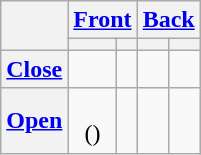<table class="wikitable" style="text-align: center;">
<tr>
<th rowspan="2"></th>
<th colspan="2"><a href='#'>Front</a></th>
<th colspan="2"><a href='#'>Back</a></th>
</tr>
<tr>
<th></th>
<th></th>
<th></th>
<th></th>
</tr>
<tr>
<th><a href='#'>Close</a></th>
<td></td>
<td> </td>
<td> </td>
<td> </td>
</tr>
<tr>
<th><a href='#'>Open</a></th>
<td> <br>()</td>
<td> </td>
<td> </td>
<td> </td>
</tr>
</table>
